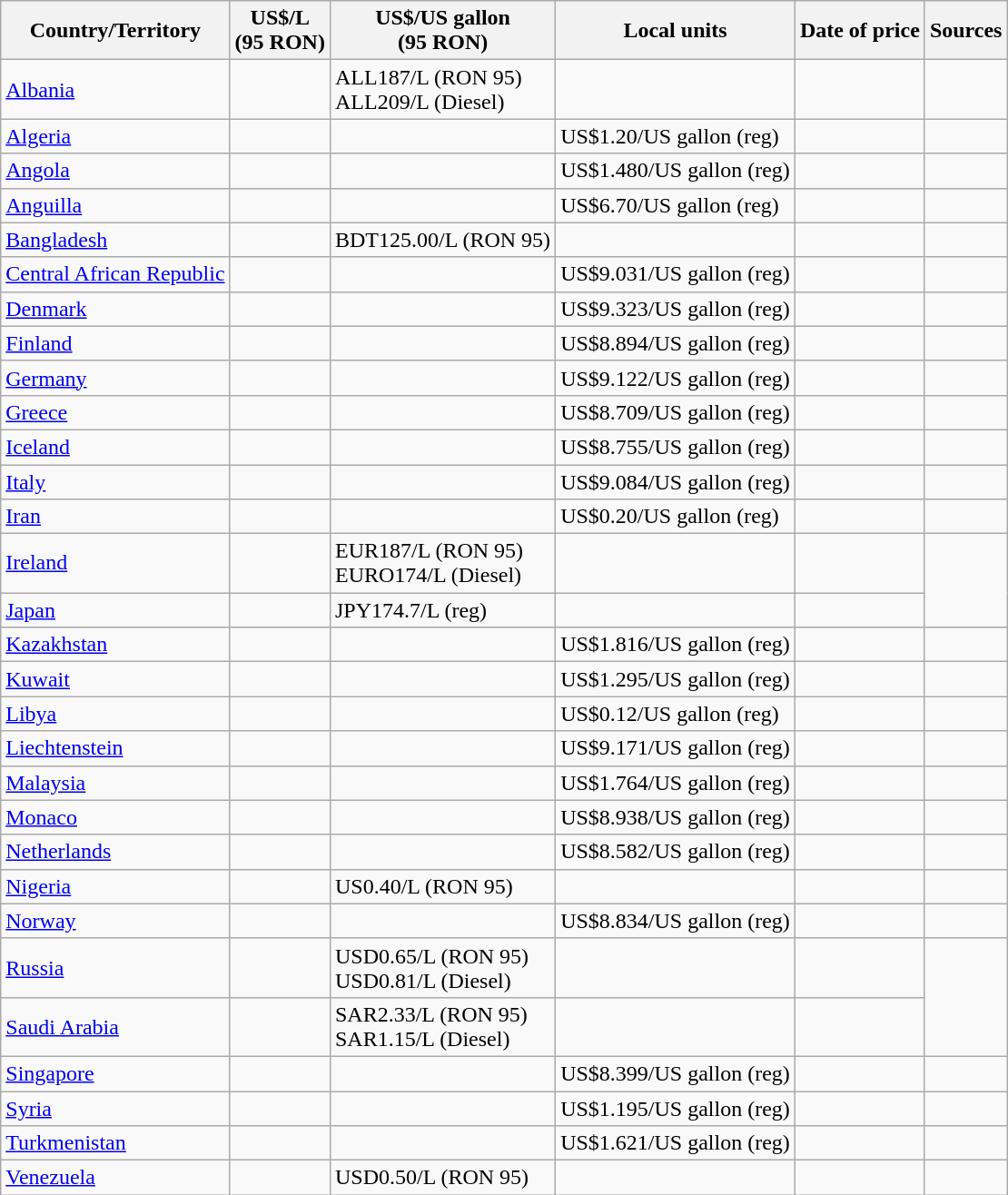<table class="wikitable sortable"|>
<tr>
<th nowrap>Country/Territory</th>
<th nowrap>US$/L<br>(95 RON)</th>
<th nowrap>US$/US gallon<br>(95 RON)</th>
<th nowrap>Local units</th>
<th nowrap>Date of price</th>
<th nowrap>Sources</th>
</tr>
<tr>
<td><a href='#'>Albania</a></td>
<td></td>
<td>ALL187/L (RON 95)<br>ALL209/L (Diesel)</td>
<td></td>
<td></td>
</tr>
<tr>
<td><a href='#'>Algeria</a></td>
<td></td>
<td></td>
<td>US$1.20/US gallon (reg)</td>
<td></td>
<td></td>
</tr>
<tr>
<td><a href='#'>Angola</a></td>
<td></td>
<td></td>
<td>US$1.480/US gallon (reg)</td>
<td></td>
<td></td>
</tr>
<tr>
<td><a href='#'>Anguilla</a></td>
<td></td>
<td></td>
<td>US$6.70/US gallon (reg)</td>
<td></td>
<td></td>
</tr>
<tr>
<td><a href='#'>Bangladesh</a></td>
<td></td>
<td>BDT125.00/L (RON 95)</td>
<td></td>
<td></td>
</tr>
<tr>
<td><a href='#'>Central African Republic</a></td>
<td></td>
<td></td>
<td>US$9.031/US gallon (reg)</td>
<td></td>
<td></td>
</tr>
<tr>
<td><a href='#'>Denmark</a></td>
<td></td>
<td></td>
<td>US$9.323/US gallon (reg)</td>
<td></td>
<td></td>
</tr>
<tr>
<td><a href='#'>Finland</a></td>
<td></td>
<td></td>
<td>US$8.894/US gallon (reg)</td>
<td></td>
<td></td>
</tr>
<tr>
<td><a href='#'>Germany</a></td>
<td></td>
<td></td>
<td>US$9.122/US gallon (reg)</td>
<td></td>
<td></td>
</tr>
<tr>
<td><a href='#'>Greece</a></td>
<td></td>
<td></td>
<td>US$8.709/US gallon (reg)</td>
<td></td>
<td></td>
</tr>
<tr>
<td><a href='#'>Iceland</a></td>
<td></td>
<td></td>
<td>US$8.755/US gallon (reg)</td>
<td></td>
<td></td>
</tr>
<tr>
<td><a href='#'>Italy</a></td>
<td></td>
<td></td>
<td>US$9.084/US gallon (reg)</td>
<td></td>
<td></td>
</tr>
<tr>
<td><a href='#'>Iran</a></td>
<td></td>
<td></td>
<td>US$0.20/US gallon (reg)</td>
<td></td>
<td></td>
</tr>
<tr>
<td><a href='#'>Ireland</a></td>
<td></td>
<td>EUR187/L (RON 95)<br>EURO174/L (Diesel)</td>
<td></td>
<td></td>
</tr>
<tr>
<td><a href='#'>Japan</a></td>
<td></td>
<td>JPY174.7/L (reg)</td>
<td></td>
<td></td>
</tr>
<tr>
<td><a href='#'>Kazakhstan</a></td>
<td></td>
<td></td>
<td>US$1.816/US gallon (reg)</td>
<td></td>
<td></td>
</tr>
<tr>
<td><a href='#'>Kuwait</a></td>
<td></td>
<td></td>
<td>US$1.295/US gallon (reg)</td>
<td></td>
<td></td>
</tr>
<tr>
<td><a href='#'>Libya</a></td>
<td></td>
<td></td>
<td>US$0.12/US gallon (reg)</td>
<td></td>
<td></td>
</tr>
<tr>
<td><a href='#'>Liechtenstein</a></td>
<td></td>
<td></td>
<td>US$9.171/US gallon (reg)</td>
<td></td>
<td></td>
</tr>
<tr>
<td><a href='#'>Malaysia</a></td>
<td></td>
<td></td>
<td>US$1.764/US gallon (reg)</td>
<td></td>
<td></td>
</tr>
<tr>
<td><a href='#'>Monaco</a></td>
<td></td>
<td></td>
<td>US$8.938/US gallon (reg)</td>
<td></td>
<td></td>
</tr>
<tr>
<td><a href='#'>Netherlands</a></td>
<td></td>
<td></td>
<td>US$8.582/US gallon (reg)</td>
<td></td>
<td></td>
</tr>
<tr>
<td><a href='#'>Nigeria</a></td>
<td></td>
<td>US0.40/L (RON 95)</td>
<td></td>
<td></td>
</tr>
<tr>
<td><a href='#'>Norway</a></td>
<td></td>
<td></td>
<td>US$8.834/US gallon (reg)</td>
<td></td>
<td></td>
</tr>
<tr>
<td><a href='#'>Russia</a></td>
<td></td>
<td>USD0.65/L (RON 95)<br>USD0.81/L (Diesel)</td>
<td></td>
<td></td>
</tr>
<tr>
<td><a href='#'>Saudi Arabia</a></td>
<td></td>
<td>SAR2.33/L (RON 95)<br>SAR1.15/L (Diesel)</td>
<td></td>
<td></td>
</tr>
<tr>
<td><a href='#'>Singapore</a></td>
<td></td>
<td></td>
<td>US$8.399/US gallon (reg)</td>
<td></td>
<td></td>
</tr>
<tr>
<td><a href='#'>Syria</a></td>
<td></td>
<td></td>
<td>US$1.195/US gallon (reg)</td>
<td></td>
<td></td>
</tr>
<tr>
<td><a href='#'>Turkmenistan</a></td>
<td></td>
<td></td>
<td>US$1.621/US gallon (reg)</td>
<td></td>
<td></td>
</tr>
<tr>
<td><a href='#'>Venezuela</a></td>
<td></td>
<td>USD0.50/L (RON 95)</td>
<td></td>
<td></td>
</tr>
</table>
